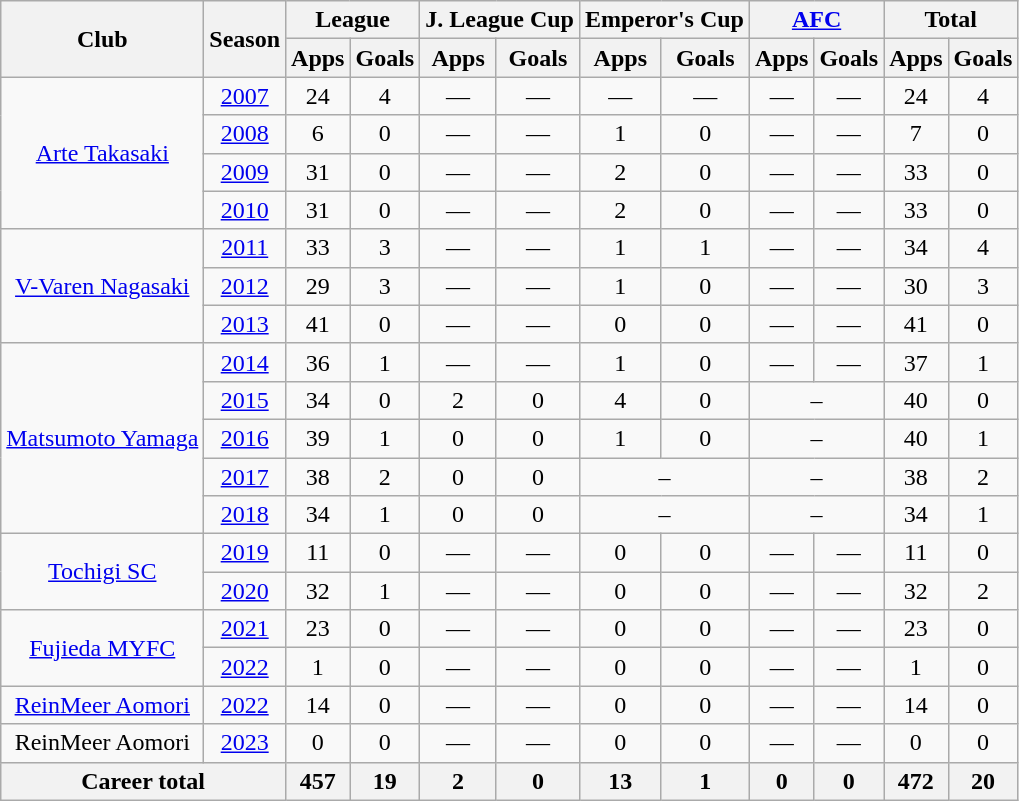<table class="wikitable" style="text-align: center;">
<tr>
<th rowspan="2">Club</th>
<th rowspan="2">Season</th>
<th colspan="2">League</th>
<th colspan="2">J. League Cup</th>
<th colspan="2">Emperor's Cup</th>
<th colspan="2"><a href='#'>AFC</a></th>
<th colspan="2">Total</th>
</tr>
<tr>
<th>Apps</th>
<th>Goals</th>
<th>Apps</th>
<th>Goals</th>
<th>Apps</th>
<th>Goals</th>
<th>Apps</th>
<th>Goals</th>
<th>Apps</th>
<th>Goals</th>
</tr>
<tr>
<td rowspan="4"><a href='#'>Arte Takasaki</a></td>
<td><a href='#'>2007</a></td>
<td>24</td>
<td>4</td>
<td>—</td>
<td>—</td>
<td>—</td>
<td>—</td>
<td>—</td>
<td>—</td>
<td>24</td>
<td>4</td>
</tr>
<tr>
<td><a href='#'>2008</a></td>
<td>6</td>
<td>0</td>
<td>—</td>
<td>—</td>
<td>1</td>
<td>0</td>
<td>—</td>
<td>—</td>
<td>7</td>
<td>0</td>
</tr>
<tr>
<td><a href='#'>2009</a></td>
<td>31</td>
<td>0</td>
<td>—</td>
<td>—</td>
<td>2</td>
<td>0</td>
<td>—</td>
<td>—</td>
<td>33</td>
<td>0</td>
</tr>
<tr>
<td><a href='#'>2010</a></td>
<td>31</td>
<td>0</td>
<td>—</td>
<td>—</td>
<td>2</td>
<td>0</td>
<td>—</td>
<td>—</td>
<td>33</td>
<td>0</td>
</tr>
<tr>
<td rowspan="3"><a href='#'>V-Varen Nagasaki</a></td>
<td><a href='#'>2011</a></td>
<td>33</td>
<td>3</td>
<td>—</td>
<td>—</td>
<td>1</td>
<td>1</td>
<td>—</td>
<td>—</td>
<td>34</td>
<td>4</td>
</tr>
<tr>
<td><a href='#'>2012</a></td>
<td>29</td>
<td>3</td>
<td>—</td>
<td>—</td>
<td>1</td>
<td>0</td>
<td>—</td>
<td>—</td>
<td>30</td>
<td>3</td>
</tr>
<tr>
<td><a href='#'>2013</a></td>
<td>41</td>
<td>0</td>
<td>—</td>
<td>—</td>
<td>0</td>
<td>0</td>
<td>—</td>
<td>—</td>
<td>41</td>
<td>0</td>
</tr>
<tr>
<td rowspan="5"><a href='#'>Matsumoto Yamaga</a></td>
<td><a href='#'>2014</a></td>
<td>36</td>
<td>1</td>
<td>—</td>
<td>—</td>
<td>1</td>
<td>0</td>
<td>—</td>
<td>—</td>
<td>37</td>
<td>1</td>
</tr>
<tr>
<td><a href='#'>2015</a></td>
<td>34</td>
<td>0</td>
<td>2</td>
<td>0</td>
<td>4</td>
<td>0</td>
<td colspan="2">–</td>
<td>40</td>
<td>0</td>
</tr>
<tr>
<td><a href='#'>2016</a></td>
<td>39</td>
<td>1</td>
<td>0</td>
<td>0</td>
<td>1</td>
<td>0</td>
<td colspan="2">–</td>
<td>40</td>
<td>1</td>
</tr>
<tr>
<td><a href='#'>2017</a></td>
<td>38</td>
<td>2</td>
<td>0</td>
<td>0</td>
<td colspan="2">–</td>
<td colspan="2">–</td>
<td>38</td>
<td>2</td>
</tr>
<tr>
<td><a href='#'>2018</a></td>
<td>34</td>
<td>1</td>
<td>0</td>
<td>0</td>
<td colspan="2">–</td>
<td colspan="2">–</td>
<td>34</td>
<td>1</td>
</tr>
<tr>
<td rowspan="2"><a href='#'>Tochigi SC</a></td>
<td><a href='#'>2019</a></td>
<td>11</td>
<td>0</td>
<td>—</td>
<td>—</td>
<td>0</td>
<td>0</td>
<td>—</td>
<td>—</td>
<td>11</td>
<td>0</td>
</tr>
<tr>
<td><a href='#'>2020</a></td>
<td>32</td>
<td>1</td>
<td>—</td>
<td>—</td>
<td>0</td>
<td>0</td>
<td>—</td>
<td>—</td>
<td>32</td>
<td>2</td>
</tr>
<tr>
<td rowspan="2"><a href='#'>Fujieda MYFC</a></td>
<td><a href='#'>2021</a></td>
<td>23</td>
<td>0</td>
<td>—</td>
<td>—</td>
<td>0</td>
<td>0</td>
<td>—</td>
<td>—</td>
<td>23</td>
<td>0</td>
</tr>
<tr>
<td><a href='#'>2022</a></td>
<td>1</td>
<td>0</td>
<td>—</td>
<td>—</td>
<td>0</td>
<td>0</td>
<td>—</td>
<td>—</td>
<td>1</td>
<td>0</td>
</tr>
<tr>
<td><a href='#'>ReinMeer Aomori</a></td>
<td><a href='#'>2022</a></td>
<td>14</td>
<td>0</td>
<td>—</td>
<td>—</td>
<td>0</td>
<td>0</td>
<td>—</td>
<td>—</td>
<td>14</td>
<td>0</td>
</tr>
<tr>
<td>ReinMeer Aomori</td>
<td><a href='#'>2023</a></td>
<td>0</td>
<td>0</td>
<td>—</td>
<td>—</td>
<td>0</td>
<td>0</td>
<td>—</td>
<td>—</td>
<td>0</td>
<td>0</td>
</tr>
<tr>
<th colspan="2">Career total</th>
<th>457</th>
<th>19</th>
<th>2</th>
<th>0</th>
<th>13</th>
<th>1</th>
<th>0</th>
<th>0</th>
<th>472</th>
<th>20</th>
</tr>
</table>
